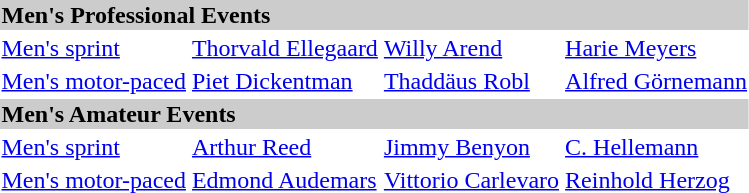<table>
<tr bgcolor="#cccccc">
<td colspan=7><strong>Men's Professional Events</strong></td>
</tr>
<tr>
<td><a href='#'>Men's sprint</a> <br></td>
<td><a href='#'>Thorvald Ellegaard</a><br></td>
<td><a href='#'>Willy Arend</a><br></td>
<td><a href='#'>Harie Meyers</a><br></td>
</tr>
<tr>
<td><a href='#'>Men's motor-paced</a><br></td>
<td><a href='#'>Piet Dickentman</a><br></td>
<td><a href='#'>Thaddäus Robl</a><br></td>
<td><a href='#'>Alfred Görnemann</a><br></td>
</tr>
<tr bgcolor="#cccccc">
<td colspan=7><strong>Men's Amateur Events</strong></td>
</tr>
<tr>
<td><a href='#'>Men's sprint</a> <br></td>
<td><a href='#'>Arthur Reed</a><br></td>
<td><a href='#'>Jimmy Benyon</a><br></td>
<td><a href='#'>C. Hellemann</a><br></td>
</tr>
<tr>
<td><a href='#'>Men's motor-paced</a><br></td>
<td><a href='#'>Edmond Audemars</a><br></td>
<td><a href='#'>Vittorio Carlevaro</a><br></td>
<td><a href='#'>Reinhold Herzog</a><br></td>
</tr>
</table>
